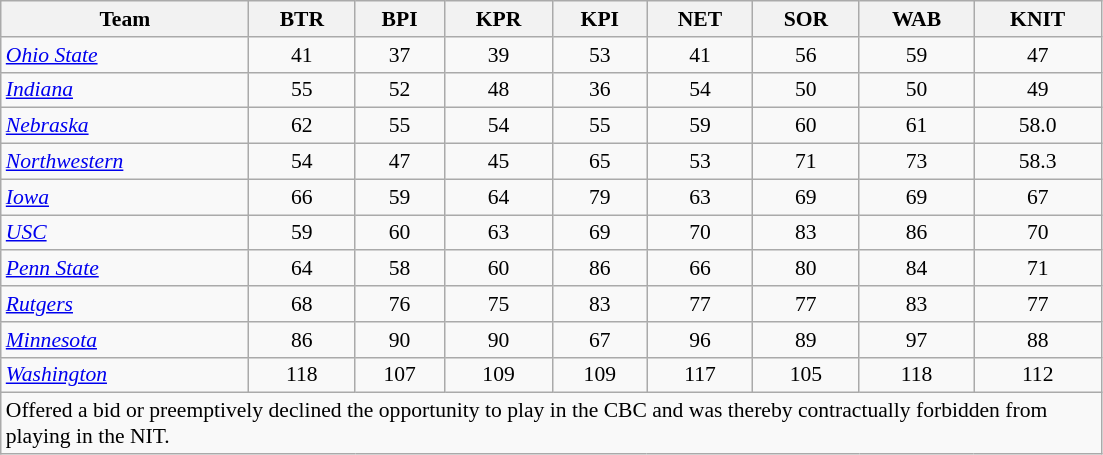<table class="wikitable sortable mw-collapsible mw-collapsed" style="text-align: center; font-size:90%; width:551pt;">
<tr>
<th>Team</th>
<th data-sort-type="number">BTR</th>
<th data-sort-type="number">BPI</th>
<th data-sort-type="number">KPR</th>
<th data-sort-type="number">KPI</th>
<th data-sort-type="number">NET</th>
<th data-sort-type="number">SOR</th>
<th data-sort-type="number">WAB</th>
<th data-sort-type="number">KNIT</th>
</tr>
<tr>
<td align="left"><em><a href='#'>Ohio State</a></em></td>
<td>41</td>
<td>37</td>
<td>39</td>
<td>53</td>
<td>41</td>
<td>56</td>
<td>59</td>
<td>47</td>
</tr>
<tr>
<td align="left"><em><a href='#'>Indiana</a></em></td>
<td>55</td>
<td>52</td>
<td>48</td>
<td>36</td>
<td>54</td>
<td>50</td>
<td>50</td>
<td>49</td>
</tr>
<tr>
<td align="left"><em><a href='#'>Nebraska</a></em></td>
<td>62</td>
<td>55</td>
<td>54</td>
<td>55</td>
<td>59</td>
<td>60</td>
<td>61</td>
<td>58.0</td>
</tr>
<tr>
<td align="left"><em><a href='#'>Northwestern</a></em></td>
<td>54</td>
<td>47</td>
<td>45</td>
<td>65</td>
<td>53</td>
<td>71</td>
<td>73</td>
<td>58.3</td>
</tr>
<tr>
<td align="left"><em><a href='#'>Iowa</a></em></td>
<td>66</td>
<td>59</td>
<td>64</td>
<td>79</td>
<td>63</td>
<td>69</td>
<td>69</td>
<td>67</td>
</tr>
<tr>
<td align="left"><em><a href='#'>USC</a></em></td>
<td>59</td>
<td>60</td>
<td>63</td>
<td>69</td>
<td>70</td>
<td>83</td>
<td>86</td>
<td>70</td>
</tr>
<tr>
<td align="left"><em><a href='#'>Penn State</a></em></td>
<td>64</td>
<td>58</td>
<td>60</td>
<td>86</td>
<td>66</td>
<td>80</td>
<td>84</td>
<td>71</td>
</tr>
<tr>
<td align="left"><em><a href='#'>Rutgers</a></em></td>
<td>68</td>
<td>76</td>
<td>75</td>
<td>83</td>
<td>77</td>
<td>77</td>
<td>83</td>
<td>77</td>
</tr>
<tr>
<td align="left"><em><a href='#'>Minnesota</a></em></td>
<td>86</td>
<td>90</td>
<td>90</td>
<td>67</td>
<td>96</td>
<td>89</td>
<td>97</td>
<td>88</td>
</tr>
<tr>
<td align="left"><em><a href='#'>Washington</a></em></td>
<td>118</td>
<td>107</td>
<td>109</td>
<td>109</td>
<td>117</td>
<td>105</td>
<td>118</td>
<td>112</td>
</tr>
<tr class="sortbottom" style="text-align: left;">
<td colspan=9> Offered a bid or preemptively declined the opportunity to play in the CBC and was thereby contractually forbidden from playing in the NIT.</td>
</tr>
</table>
